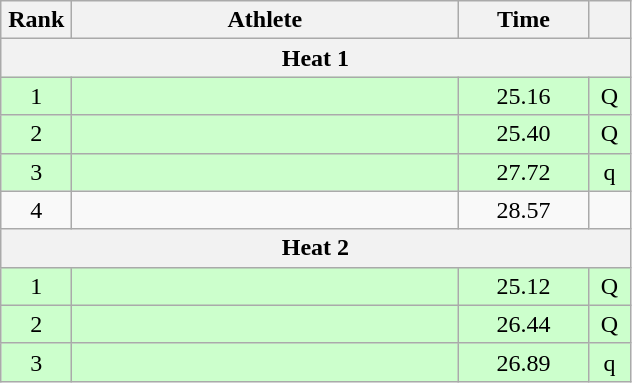<table class=wikitable style="text-align:center">
<tr>
<th width=40>Rank</th>
<th width=250>Athlete</th>
<th width=80>Time</th>
<th width=20></th>
</tr>
<tr>
<th colspan=4>Heat 1</th>
</tr>
<tr bgcolor="ccffcc">
<td>1</td>
<td align=left></td>
<td>25.16</td>
<td>Q</td>
</tr>
<tr bgcolor="ccffcc">
<td>2</td>
<td align=left></td>
<td>25.40</td>
<td>Q</td>
</tr>
<tr bgcolor="ccffcc">
<td>3</td>
<td align=left></td>
<td>27.72</td>
<td>q</td>
</tr>
<tr>
<td>4</td>
<td align=left></td>
<td>28.57</td>
<td></td>
</tr>
<tr>
<th colspan=4>Heat 2</th>
</tr>
<tr bgcolor="ccffcc">
<td>1</td>
<td align=left></td>
<td>25.12</td>
<td>Q</td>
</tr>
<tr bgcolor="ccffcc">
<td>2</td>
<td align=left></td>
<td>26.44</td>
<td>Q</td>
</tr>
<tr bgcolor="ccffcc">
<td>3</td>
<td align=left></td>
<td>26.89</td>
<td>q</td>
</tr>
</table>
